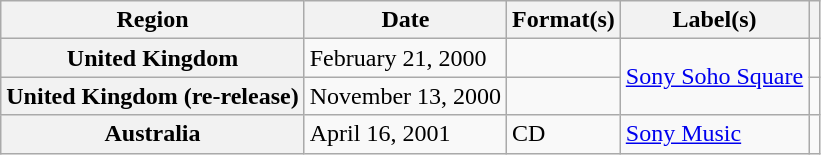<table class="wikitable plainrowheaders">
<tr>
<th scope="col">Region</th>
<th scope="col">Date</th>
<th scope="col">Format(s)</th>
<th scope="col">Label(s)</th>
<th scope="col"></th>
</tr>
<tr>
<th scope="row">United Kingdom</th>
<td>February 21, 2000</td>
<td></td>
<td rowspan="2"><a href='#'>Sony Soho Square</a></td>
<td align="center"></td>
</tr>
<tr>
<th scope="row">United Kingdom (re-release)</th>
<td>November 13, 2000</td>
<td></td>
<td align="center"></td>
</tr>
<tr>
<th scope="row">Australia</th>
<td>April 16, 2001</td>
<td>CD</td>
<td><a href='#'>Sony Music</a></td>
<td align="center"></td>
</tr>
</table>
